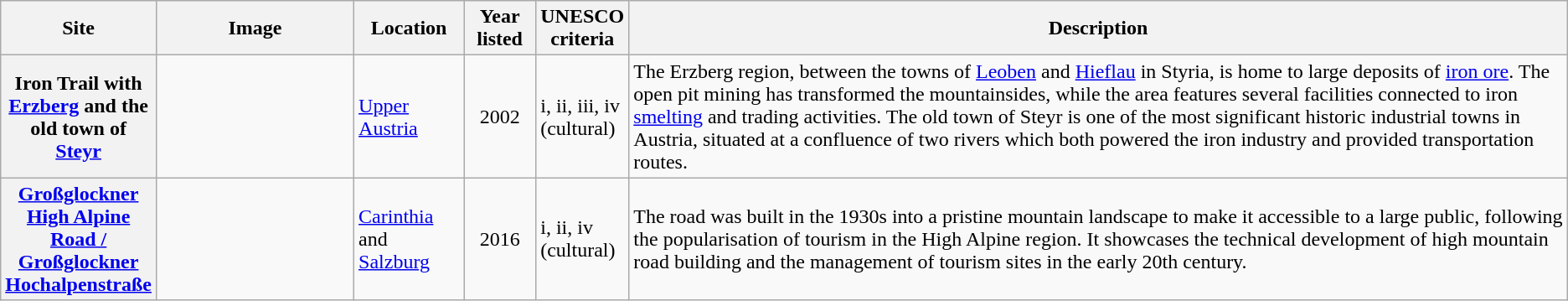<table class="wikitable sortable plainrowheaders">
<tr>
<th style="width:100px;" scope="col">Site</th>
<th class="unsortable"  style="width:150px;" scope="col">Image</th>
<th style="width:80px;" scope="col">Location</th>
<th style="width:50px;" scope="col">Year listed</th>
<th style="width:60px;" scope="col">UNESCO criteria</th>
<th scope="col" class="unsortable">Description</th>
</tr>
<tr>
<th scope="row">Iron Trail with <a href='#'>Erzberg</a> and the old town of <a href='#'>Steyr</a></th>
<td></td>
<td><a href='#'>Upper Austria</a></td>
<td align=center>2002</td>
<td>i, ii, iii, iv (cultural)</td>
<td>The Erzberg region, between the towns of <a href='#'>Leoben</a> and <a href='#'>Hieflau</a> in Styria, is home to large deposits of <a href='#'>iron ore</a>. The open pit mining has transformed the mountainsides, while the area features several facilities connected to iron <a href='#'>smelting</a> and trading activities. The old town of Steyr is one of the most significant historic industrial towns in Austria, situated at a confluence of two rivers which both powered the iron industry and provided transportation routes.</td>
</tr>
<tr>
<th scope="row"><a href='#'>Großglockner High Alpine Road / Großglockner Hochalpenstraße</a></th>
<td></td>
<td><a href='#'>Carinthia</a> and <a href='#'>Salzburg</a></td>
<td align=center>2016</td>
<td>i, ii, iv (cultural)</td>
<td>The road was built in the 1930s into a pristine mountain landscape to make it accessible to a large public, following the popularisation of tourism in the High Alpine region. It showcases the technical development of high mountain road building and the management of tourism sites in the early 20th century.</td>
</tr>
</table>
